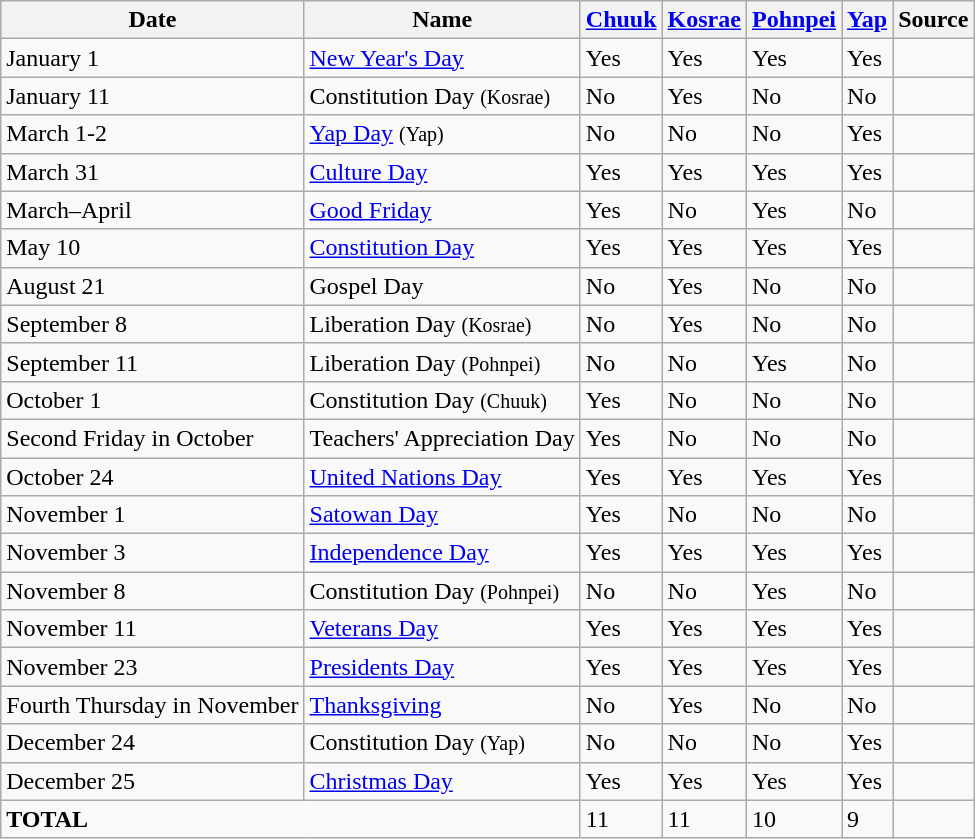<table class="wikitable">
<tr>
<th>Date</th>
<th>Name</th>
<th><a href='#'>Chuuk</a></th>
<th><a href='#'>Kosrae</a></th>
<th><a href='#'>Pohnpei</a></th>
<th><a href='#'>Yap</a></th>
<th>Source</th>
</tr>
<tr>
<td>January 1</td>
<td><a href='#'>New Year's Day</a></td>
<td>Yes</td>
<td>Yes</td>
<td>Yes</td>
<td>Yes</td>
<td></td>
</tr>
<tr>
<td>January 11</td>
<td>Constitution Day <small>(Kosrae)</small></td>
<td>No</td>
<td>Yes</td>
<td>No</td>
<td>No</td>
<td></td>
</tr>
<tr>
<td>March 1-2</td>
<td><a href='#'>Yap Day</a> <small>(Yap)</small></td>
<td>No</td>
<td>No</td>
<td>No</td>
<td>Yes</td>
<td></td>
</tr>
<tr>
<td>March 31</td>
<td><a href='#'>Culture Day</a></td>
<td>Yes</td>
<td>Yes</td>
<td>Yes</td>
<td>Yes</td>
<td></td>
</tr>
<tr>
<td>March–April</td>
<td><a href='#'>Good Friday</a></td>
<td>Yes</td>
<td>No</td>
<td>Yes</td>
<td>No</td>
<td></td>
</tr>
<tr>
<td>May 10</td>
<td><a href='#'>Constitution Day</a></td>
<td>Yes</td>
<td>Yes</td>
<td>Yes</td>
<td>Yes</td>
<td></td>
</tr>
<tr>
<td>August 21</td>
<td>Gospel Day</td>
<td>No</td>
<td>Yes</td>
<td>No</td>
<td>No</td>
<td></td>
</tr>
<tr>
<td>September 8</td>
<td>Liberation Day <small>(Kosrae)</small></td>
<td>No</td>
<td>Yes</td>
<td>No</td>
<td>No</td>
<td></td>
</tr>
<tr>
<td>September 11</td>
<td>Liberation Day <small>(Pohnpei)</small></td>
<td>No</td>
<td>No</td>
<td>Yes</td>
<td>No</td>
<td></td>
</tr>
<tr>
<td>October 1</td>
<td>Constitution Day <small>(Chuuk)</small></td>
<td>Yes</td>
<td>No</td>
<td>No</td>
<td>No</td>
<td></td>
</tr>
<tr>
<td>Second Friday in October</td>
<td>Teachers' Appreciation Day</td>
<td>Yes</td>
<td>No</td>
<td>No</td>
<td>No</td>
<td></td>
</tr>
<tr>
<td>October 24</td>
<td><a href='#'>United Nations Day</a></td>
<td>Yes</td>
<td>Yes</td>
<td>Yes</td>
<td>Yes</td>
<td></td>
</tr>
<tr>
<td>November 1</td>
<td><a href='#'>Satowan Day</a></td>
<td>Yes</td>
<td>No</td>
<td>No</td>
<td>No</td>
<td></td>
</tr>
<tr>
<td>November 3</td>
<td><a href='#'>Independence Day</a></td>
<td>Yes</td>
<td>Yes</td>
<td>Yes</td>
<td>Yes</td>
<td></td>
</tr>
<tr>
<td>November 8</td>
<td>Constitution Day <small>(Pohnpei)</small></td>
<td>No</td>
<td>No</td>
<td>Yes</td>
<td>No</td>
<td></td>
</tr>
<tr>
<td>November 11</td>
<td><a href='#'>Veterans Day</a></td>
<td>Yes</td>
<td>Yes</td>
<td>Yes</td>
<td>Yes</td>
<td></td>
</tr>
<tr>
<td>November 23</td>
<td><a href='#'>Presidents Day</a></td>
<td>Yes</td>
<td>Yes</td>
<td>Yes</td>
<td>Yes</td>
<td></td>
</tr>
<tr>
<td>Fourth Thursday in November</td>
<td><a href='#'>Thanksgiving</a></td>
<td>No</td>
<td>Yes</td>
<td>No</td>
<td>No</td>
<td></td>
</tr>
<tr>
<td>December 24</td>
<td>Constitution Day <small>(Yap)</small></td>
<td>No</td>
<td>No</td>
<td>No</td>
<td>Yes</td>
<td></td>
</tr>
<tr>
<td>December 25</td>
<td><a href='#'>Christmas Day</a></td>
<td>Yes</td>
<td>Yes</td>
<td>Yes</td>
<td>Yes</td>
<td></td>
</tr>
<tr>
<td colspan="2"><strong>TOTAL</strong></td>
<td>11</td>
<td>11</td>
<td>10</td>
<td>9</td>
<td></td>
</tr>
</table>
